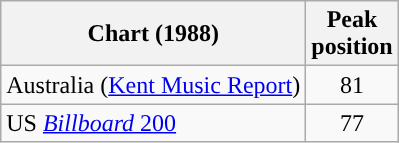<table class="wikitable">
<tr>
<th scope="col">Chart (1988)</th>
<th>Peak<br>position</th>
</tr>
<tr>
<td>Australia (<a href='#'>Kent Music Report</a>)</td>
<td style="text-align:center;">81</td>
</tr>
<tr>
<td>US <a href='#'><em>Billboard</em> 200</a></td>
<td style="text-align:center;">77</td>
</tr>
</table>
